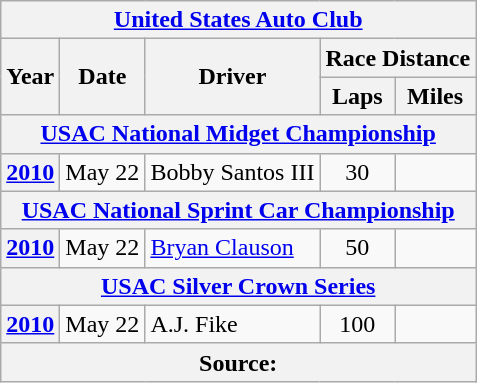<table class="wikitable">
<tr>
<th colspan="5"><a href='#'>United States Auto Club</a></th>
</tr>
<tr>
<th rowspan="2">Year</th>
<th rowspan="2">Date</th>
<th rowspan="2">Driver</th>
<th colspan="2">Race Distance</th>
</tr>
<tr>
<th>Laps</th>
<th>Miles</th>
</tr>
<tr>
<th colspan="5"><a href='#'>USAC National Midget Championship</a></th>
</tr>
<tr>
<th><a href='#'>2010</a></th>
<td>May 22</td>
<td>Bobby Santos III</td>
<td align="center">30</td>
<td align="center"></td>
</tr>
<tr>
<th colspan="5"><a href='#'>USAC National Sprint Car Championship</a></th>
</tr>
<tr>
<th><a href='#'>2010</a></th>
<td>May 22</td>
<td><a href='#'>Bryan Clauson</a></td>
<td align="center">50</td>
<td align="center"></td>
</tr>
<tr>
<th colspan="5"><a href='#'>USAC Silver Crown Series</a></th>
</tr>
<tr>
<th><a href='#'>2010</a></th>
<td>May 22</td>
<td>A.J. Fike</td>
<td align="center">100</td>
<td align="center"></td>
</tr>
<tr>
<th colspan="5">Source: </th>
</tr>
</table>
